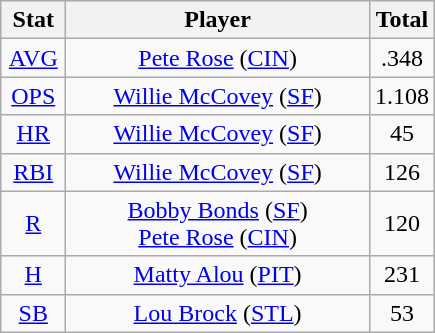<table class="wikitable" style="text-align:center;">
<tr>
<th style="width:15%;">Stat</th>
<th>Player</th>
<th style="width:15%;">Total</th>
</tr>
<tr>
<td><a href='#'>AVG</a></td>
<td><a href='#'>Pete Rose</a> (<a href='#'>CIN</a>)</td>
<td>.348</td>
</tr>
<tr>
<td><a href='#'>OPS</a></td>
<td><a href='#'>Willie McCovey</a> (<a href='#'>SF</a>)</td>
<td>1.108</td>
</tr>
<tr>
<td><a href='#'>HR</a></td>
<td><a href='#'>Willie McCovey</a> (<a href='#'>SF</a>)</td>
<td>45</td>
</tr>
<tr>
<td><a href='#'>RBI</a></td>
<td><a href='#'>Willie McCovey</a> (<a href='#'>SF</a>)</td>
<td>126</td>
</tr>
<tr>
<td><a href='#'>R</a></td>
<td><a href='#'>Bobby Bonds</a> (<a href='#'>SF</a>)<br><a href='#'>Pete Rose</a> (<a href='#'>CIN</a>)</td>
<td>120</td>
</tr>
<tr>
<td><a href='#'>H</a></td>
<td><a href='#'>Matty Alou</a> (<a href='#'>PIT</a>)</td>
<td>231</td>
</tr>
<tr>
<td><a href='#'>SB</a></td>
<td><a href='#'>Lou Brock</a> (<a href='#'>STL</a>)</td>
<td>53</td>
</tr>
</table>
